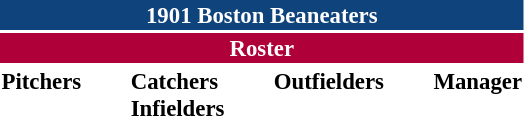<table class="toccolours" style="font-size: 95%;">
<tr>
<th colspan="10" style="background-color: #0f437c; color: white; text-align: center;">1901 Boston Beaneaters</th>
</tr>
<tr>
<td colspan="10" style="background-color: #af0039; color: white; text-align: center;"><strong>Roster</strong></td>
</tr>
<tr>
<td valign="top"><strong>Pitchers</strong><br>



</td>
<td width="25px"></td>
<td valign="top"><strong>Catchers</strong><br>

<strong>Infielders</strong>




</td>
<td width="25px"></td>
<td valign="top"><strong>Outfielders</strong><br>











</td>
<td width="25px"></td>
<td valign="top"><strong>Manager</strong><br></td>
</tr>
</table>
